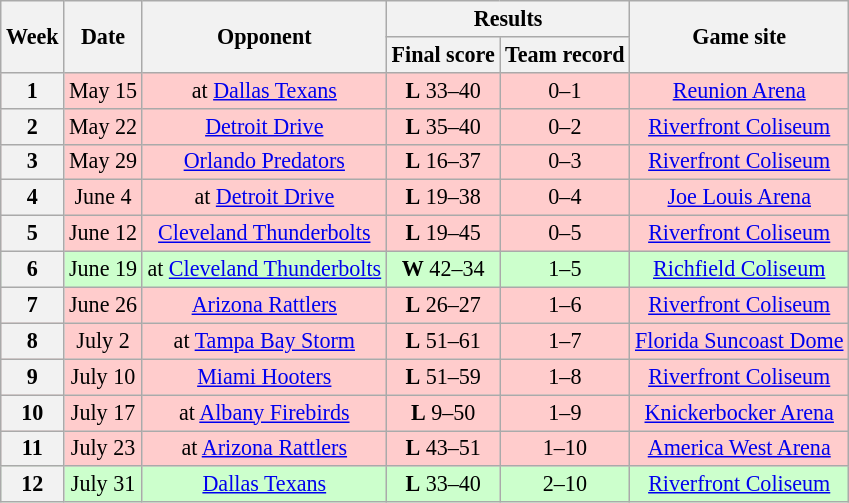<table class="wikitable" style="font-size: 92%;" "align=center">
<tr>
<th rowspan="2">Week</th>
<th rowspan="2">Date</th>
<th rowspan="2">Opponent</th>
<th colspan="2">Results</th>
<th rowspan="2">Game site</th>
</tr>
<tr>
<th>Final score</th>
<th>Team record</th>
</tr>
<tr style="background:#fcc">
<th>1</th>
<td style="text-align:center;">May 15</td>
<td style="text-align:center;">at <a href='#'>Dallas Texans</a></td>
<td style="text-align:center;"><strong>L</strong> 33–40</td>
<td style="text-align:center;">0–1</td>
<td style="text-align:center;"><a href='#'>Reunion Arena</a></td>
</tr>
<tr style="background:#fcc">
<th>2</th>
<td style="text-align:center;">May 22</td>
<td style="text-align:center;"><a href='#'>Detroit Drive</a></td>
<td style="text-align:center;"><strong>L</strong> 35–40</td>
<td style="text-align:center;">0–2</td>
<td style="text-align:center;"><a href='#'>Riverfront Coliseum</a></td>
</tr>
<tr style="background:#fcc">
<th>3</th>
<td style="text-align:center;">May 29</td>
<td style="text-align:center;"><a href='#'>Orlando Predators</a></td>
<td style="text-align:center;"><strong>L</strong> 16–37</td>
<td style="text-align:center;">0–3</td>
<td style="text-align:center;"><a href='#'>Riverfront Coliseum</a></td>
</tr>
<tr style="background:#fcc">
<th>4</th>
<td style="text-align:center;">June 4</td>
<td style="text-align:center;">at <a href='#'>Detroit Drive</a></td>
<td style="text-align:center;"><strong>L</strong> 19–38</td>
<td style="text-align:center;">0–4</td>
<td style="text-align:center;"><a href='#'>Joe Louis Arena</a></td>
</tr>
<tr style="background:#fcc">
<th>5</th>
<td style="text-align:center;">June 12</td>
<td style="text-align:center;"><a href='#'>Cleveland Thunderbolts</a></td>
<td style="text-align:center;"><strong>L</strong> 19–45</td>
<td style="text-align:center;">0–5</td>
<td style="text-align:center;"><a href='#'>Riverfront Coliseum</a></td>
</tr>
<tr style="background:#cfc">
<th>6</th>
<td style="text-align:center;">June 19</td>
<td style="text-align:center;">at <a href='#'>Cleveland Thunderbolts</a></td>
<td style="text-align:center;"><strong>W</strong> 42–34</td>
<td style="text-align:center;">1–5</td>
<td style="text-align:center;"><a href='#'>Richfield Coliseum</a></td>
</tr>
<tr style="background:#fcc">
<th>7</th>
<td style="text-align:center;">June 26</td>
<td style="text-align:center;"><a href='#'>Arizona Rattlers</a></td>
<td style="text-align:center;"><strong>L</strong> 26–27</td>
<td style="text-align:center;">1–6</td>
<td style="text-align:center;"><a href='#'>Riverfront Coliseum</a></td>
</tr>
<tr style="background:#fcc">
<th>8</th>
<td style="text-align:center;">July 2</td>
<td style="text-align:center;">at <a href='#'>Tampa Bay Storm</a></td>
<td style="text-align:center;"><strong>L</strong> 51–61</td>
<td style="text-align:center;">1–7</td>
<td style="text-align:center;"><a href='#'>Florida Suncoast Dome</a></td>
</tr>
<tr style="background:#fcc">
<th>9</th>
<td style="text-align:center;">July 10</td>
<td style="text-align:center;"><a href='#'>Miami Hooters</a></td>
<td style="text-align:center;"><strong>L</strong> 51–59</td>
<td style="text-align:center;">1–8</td>
<td style="text-align:center;"><a href='#'>Riverfront Coliseum</a></td>
</tr>
<tr style="background:#fcc">
<th>10</th>
<td style="text-align:center;">July 17</td>
<td style="text-align:center;">at <a href='#'>Albany Firebirds</a></td>
<td style="text-align:center;"><strong>L</strong> 9–50</td>
<td style="text-align:center;">1–9</td>
<td style="text-align:center;"><a href='#'>Knickerbocker Arena</a></td>
</tr>
<tr style="background:#fcc">
<th>11</th>
<td style="text-align:center;">July 23</td>
<td style="text-align:center;">at <a href='#'>Arizona Rattlers</a></td>
<td style="text-align:center;"><strong>L</strong> 43–51</td>
<td style="text-align:center;">1–10</td>
<td style="text-align:center;"><a href='#'>America West Arena</a></td>
</tr>
<tr style="background:#cfc">
<th>12</th>
<td style="text-align:center;">July 31</td>
<td style="text-align:center;"><a href='#'>Dallas Texans</a></td>
<td style="text-align:center;"><strong>L</strong> 33–40</td>
<td style="text-align:center;">2–10</td>
<td style="text-align:center;"><a href='#'>Riverfront Coliseum</a></td>
</tr>
</table>
